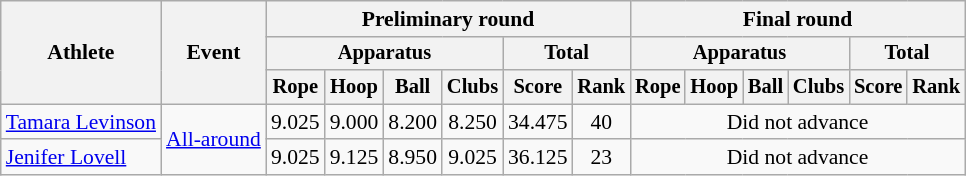<table class=wikitable style=font-size:90%;text-align:center>
<tr>
<th rowspan=3>Athlete</th>
<th rowspan=3>Event</th>
<th colspan=6>Preliminary round</th>
<th colspan=6>Final round</th>
</tr>
<tr style=font-size:95%>
<th colspan=4>Apparatus</th>
<th colspan=2>Total</th>
<th colspan=4>Apparatus</th>
<th colspan=2>Total</th>
</tr>
<tr style=font-size:95%>
<th>Rope</th>
<th>Hoop</th>
<th>Ball</th>
<th>Clubs</th>
<th>Score</th>
<th>Rank</th>
<th>Rope</th>
<th>Hoop</th>
<th>Ball</th>
<th>Clubs</th>
<th>Score</th>
<th>Rank</th>
</tr>
<tr>
<td align=left><a href='#'>Tamara Levinson</a></td>
<td align=left rowspan=2><a href='#'>All-around</a></td>
<td>9.025</td>
<td>9.000</td>
<td>8.200</td>
<td>8.250</td>
<td>34.475</td>
<td>40</td>
<td colspan=6>Did not advance</td>
</tr>
<tr>
<td align=left><a href='#'>Jenifer Lovell</a></td>
<td>9.025</td>
<td>9.125</td>
<td>8.950</td>
<td>9.025</td>
<td>36.125</td>
<td>23</td>
<td colspan=6>Did not advance</td>
</tr>
</table>
